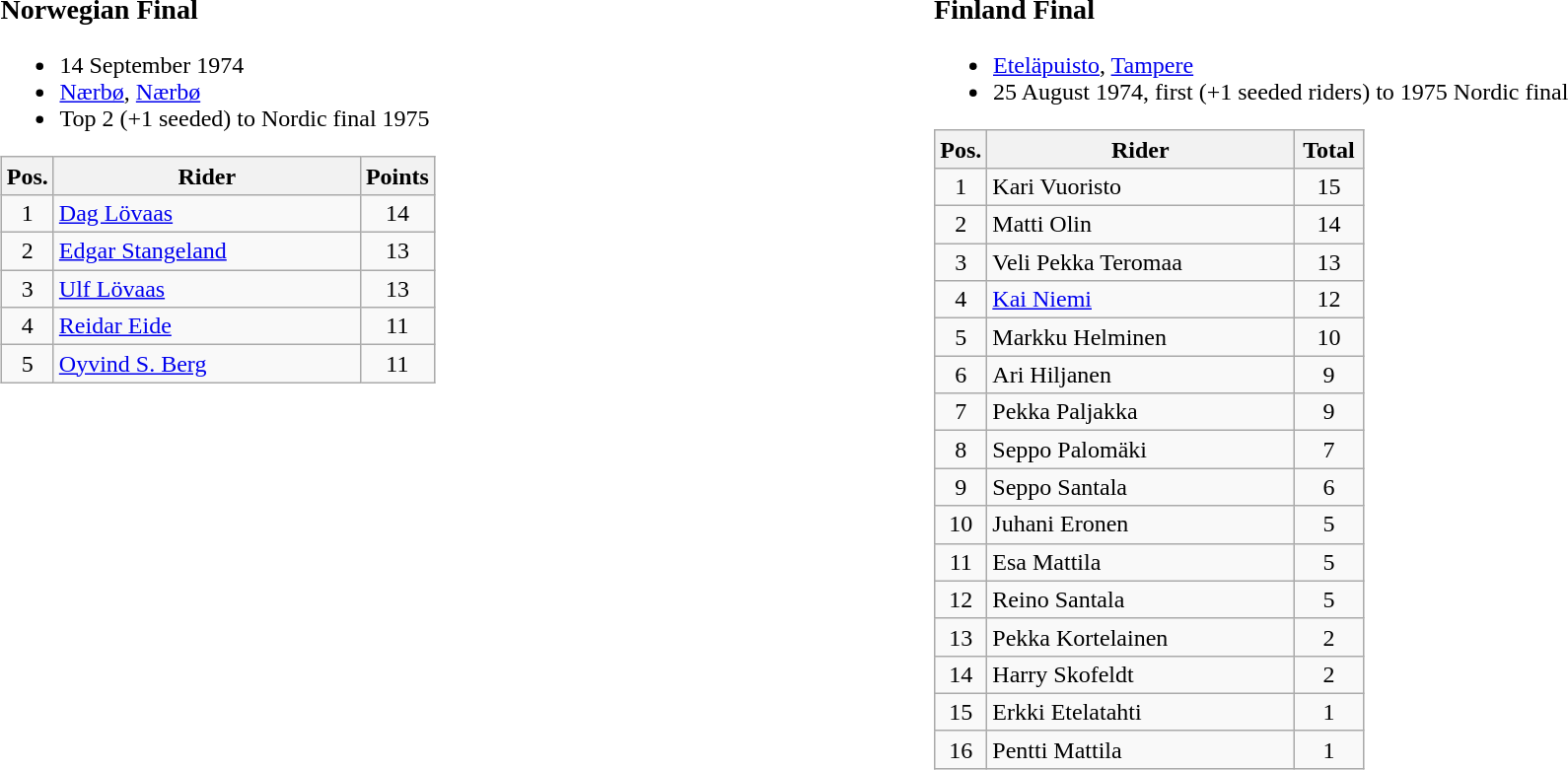<table width=100%>
<tr>
<td width=50% valign=top><br><h3>Norwegian Final</h3><ul><li>14 September 1974</li><li> <a href='#'>Nærbø</a>, <a href='#'>Nærbø</a></li><li>Top 2 (+1 seeded) to Nordic final 1975</li></ul><table class=wikitable>
<tr>
<th width=25px>Pos.</th>
<th width=200px>Rider</th>
<th width=40px>Points</th>
</tr>
<tr align=center >
<td>1</td>
<td align=left><a href='#'>Dag Lövaas</a></td>
<td>14</td>
</tr>
<tr align=center >
<td>2</td>
<td align=left><a href='#'>Edgar Stangeland</a></td>
<td>13</td>
</tr>
<tr align=center >
<td>3</td>
<td align=left><a href='#'>Ulf Lövaas</a></td>
<td>13</td>
</tr>
<tr align=center >
<td>4</td>
<td align=left><a href='#'>Reidar Eide</a></td>
<td>11</td>
</tr>
<tr align=center>
<td>5</td>
<td align=left><a href='#'>Oyvind S. Berg</a></td>
<td>11</td>
</tr>
</table>
</td>
<td width=50% valign=top><br><h3>Finland Final</h3><ul><li> <a href='#'>Eteläpuisto</a>, <a href='#'>Tampere</a></li><li>25 August 1974, first (+1 seeded riders) to 1975 Nordic final</li></ul><table class="wikitable" style="text-align:center;">
<tr>
<th width=25px>Pos.</th>
<th width=200px>Rider</th>
<th width=40px>Total</th>
</tr>
<tr>
<td>1</td>
<td align=left>Kari Vuoristo</td>
<td>15</td>
</tr>
<tr>
<td>2</td>
<td align=left>Matti Olin</td>
<td>14</td>
</tr>
<tr>
<td>3</td>
<td align=left>Veli Pekka Teromaa</td>
<td>13</td>
</tr>
<tr>
<td>4</td>
<td align=left><a href='#'>Kai Niemi</a></td>
<td>12</td>
</tr>
<tr>
<td>5</td>
<td align=left>Markku Helminen</td>
<td>10</td>
</tr>
<tr>
<td>6</td>
<td align=left>Ari Hiljanen</td>
<td>9</td>
</tr>
<tr>
<td>7</td>
<td align=left>Pekka Paljakka</td>
<td>9</td>
</tr>
<tr>
<td>8</td>
<td align=left>Seppo Palomäki</td>
<td>7</td>
</tr>
<tr>
<td>9</td>
<td align=left>Seppo Santala</td>
<td>6</td>
</tr>
<tr>
<td>10</td>
<td align=left>Juhani Eronen</td>
<td>5</td>
</tr>
<tr>
<td>11</td>
<td align=left>Esa Mattila</td>
<td>5</td>
</tr>
<tr>
<td>12</td>
<td align=left>Reino Santala</td>
<td>5</td>
</tr>
<tr>
<td>13</td>
<td align=left>Pekka Kortelainen</td>
<td>2</td>
</tr>
<tr>
<td>14</td>
<td align=left>Harry Skofeldt</td>
<td>2</td>
</tr>
<tr>
<td>15</td>
<td align=left>Erkki Etelatahti</td>
<td>1</td>
</tr>
<tr>
<td>16</td>
<td align=left>Pentti Mattila</td>
<td>1</td>
</tr>
</table>
</td>
</tr>
</table>
